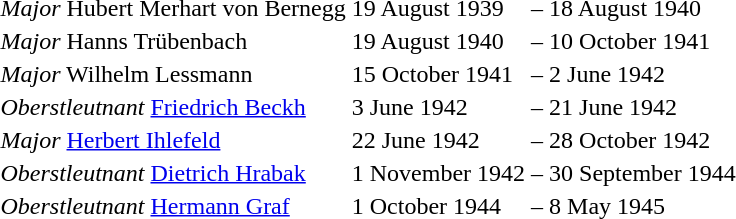<table>
<tr>
<td><em>Major</em> Hubert Merhart von Bernegg</td>
<td>19 August 1939</td>
<td>–</td>
<td>18 August 1940</td>
</tr>
<tr>
<td><em>Major</em> Hanns Trübenbach</td>
<td>19 August 1940</td>
<td>–</td>
<td>10 October 1941</td>
</tr>
<tr>
<td><em>Major</em> Wilhelm Lessmann</td>
<td>15 October 1941</td>
<td>–</td>
<td>2 June 1942</td>
</tr>
<tr>
<td><em>Oberstleutnant</em> <a href='#'>Friedrich Beckh</a></td>
<td>3 June 1942</td>
<td>–</td>
<td>21 June 1942</td>
</tr>
<tr>
<td><em>Major</em> <a href='#'>Herbert Ihlefeld</a></td>
<td>22 June 1942</td>
<td>–</td>
<td>28 October 1942</td>
</tr>
<tr>
<td><em>Oberstleutnant</em> <a href='#'>Dietrich Hrabak</a></td>
<td>1 November 1942</td>
<td>–</td>
<td>30 September 1944</td>
</tr>
<tr>
<td><em>Oberstleutnant</em> <a href='#'>Hermann Graf</a></td>
<td>1 October 1944</td>
<td>–</td>
<td>8 May 1945</td>
</tr>
</table>
